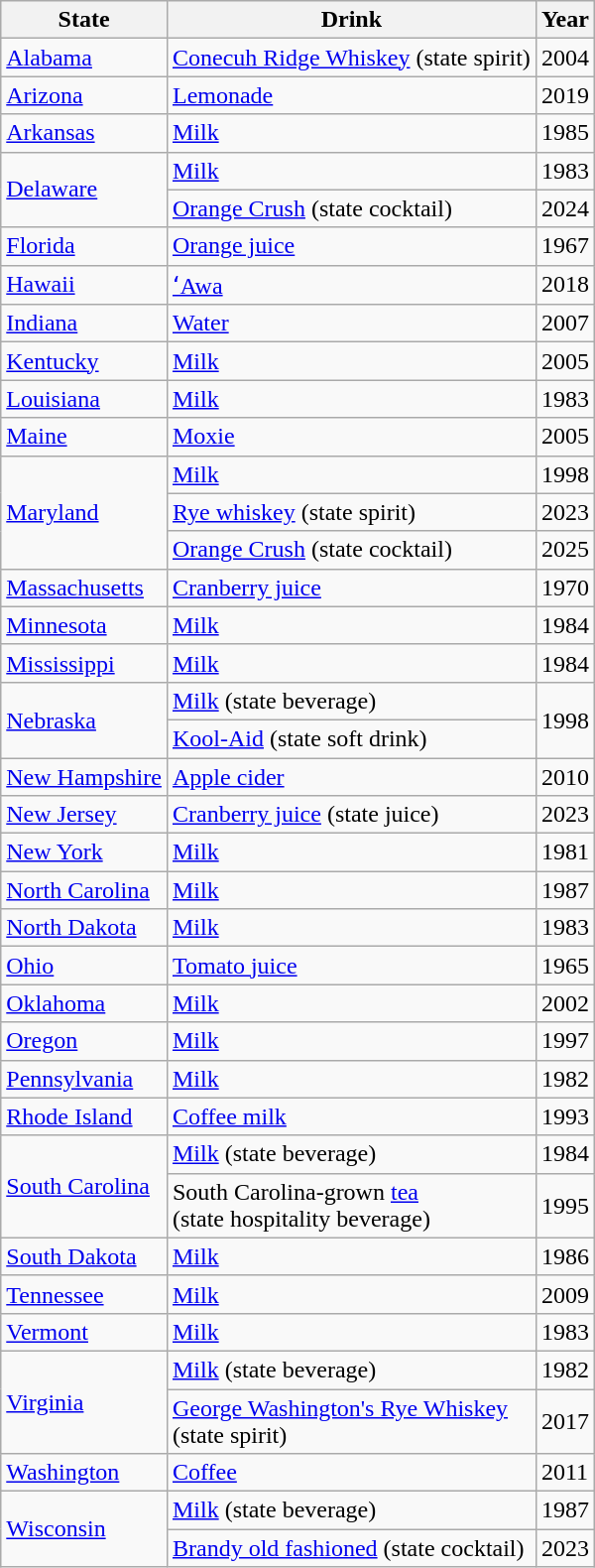<table class="wikitable sortable">
<tr>
<th>State</th>
<th>Drink</th>
<th>Year</th>
</tr>
<tr>
<td><a href='#'>Alabama</a></td>
<td><a href='#'>Conecuh Ridge Whiskey</a> (state spirit)</td>
<td>2004</td>
</tr>
<tr>
<td><a href='#'>Arizona</a></td>
<td><a href='#'>Lemonade</a></td>
<td>2019</td>
</tr>
<tr>
<td><a href='#'>Arkansas</a></td>
<td><a href='#'>Milk</a></td>
<td>1985</td>
</tr>
<tr>
<td rowspan="2"><a href='#'>Delaware</a></td>
<td><a href='#'>Milk</a></td>
<td>1983</td>
</tr>
<tr>
<td><a href='#'>Orange Crush</a> (state cocktail)</td>
<td>2024</td>
</tr>
<tr>
<td><a href='#'>Florida</a></td>
<td><a href='#'>Orange juice</a></td>
<td>1967</td>
</tr>
<tr>
<td><a href='#'>Hawaii</a></td>
<td><a href='#'>ʻAwa</a></td>
<td>2018</td>
</tr>
<tr>
<td><a href='#'>Indiana</a></td>
<td><a href='#'>Water</a></td>
<td>2007</td>
</tr>
<tr>
<td><a href='#'>Kentucky</a></td>
<td><a href='#'>Milk</a></td>
<td>2005</td>
</tr>
<tr>
<td><a href='#'>Louisiana</a></td>
<td><a href='#'>Milk</a></td>
<td>1983</td>
</tr>
<tr>
<td><a href='#'>Maine</a></td>
<td><a href='#'>Moxie</a></td>
<td>2005</td>
</tr>
<tr>
<td rowspan="3"><a href='#'>Maryland</a></td>
<td><a href='#'>Milk</a></td>
<td>1998</td>
</tr>
<tr>
<td><a href='#'>Rye whiskey</a> (state spirit)</td>
<td>2023</td>
</tr>
<tr>
<td><a href='#'>Orange Crush</a> (state cocktail)</td>
<td>2025</td>
</tr>
<tr>
<td><a href='#'>Massachusetts</a></td>
<td><a href='#'>Cranberry juice</a></td>
<td>1970</td>
</tr>
<tr>
<td><a href='#'>Minnesota</a></td>
<td><a href='#'>Milk</a></td>
<td>1984</td>
</tr>
<tr>
<td><a href='#'>Mississippi</a></td>
<td><a href='#'>Milk</a></td>
<td>1984</td>
</tr>
<tr>
<td rowspan="2"><a href='#'>Nebraska</a></td>
<td><a href='#'>Milk</a> (state beverage)</td>
<td rowspan = "2">1998</td>
</tr>
<tr>
<td><a href='#'>Kool-Aid</a> (state soft drink)</td>
</tr>
<tr>
<td><a href='#'>New Hampshire</a></td>
<td><a href='#'>Apple cider</a></td>
<td>2010</td>
</tr>
<tr>
<td><a href='#'>New Jersey</a></td>
<td><a href='#'>Cranberry juice</a> (state juice)</td>
<td>2023</td>
</tr>
<tr>
<td><a href='#'>New York</a></td>
<td><a href='#'>Milk</a></td>
<td>1981</td>
</tr>
<tr>
<td><a href='#'>North Carolina</a></td>
<td><a href='#'>Milk</a></td>
<td>1987</td>
</tr>
<tr>
<td><a href='#'>North Dakota</a></td>
<td><a href='#'>Milk</a></td>
<td>1983</td>
</tr>
<tr>
<td><a href='#'>Ohio</a></td>
<td><a href='#'>Tomato juice</a></td>
<td>1965</td>
</tr>
<tr>
<td><a href='#'>Oklahoma</a></td>
<td><a href='#'>Milk</a></td>
<td>2002</td>
</tr>
<tr>
<td><a href='#'>Oregon</a></td>
<td><a href='#'>Milk</a></td>
<td>1997</td>
</tr>
<tr>
<td><a href='#'>Pennsylvania</a></td>
<td><a href='#'>Milk</a></td>
<td>1982</td>
</tr>
<tr>
<td><a href='#'>Rhode Island</a></td>
<td><a href='#'>Coffee milk</a></td>
<td>1993</td>
</tr>
<tr>
<td rowspan = "2"><a href='#'>South Carolina</a></td>
<td><a href='#'>Milk</a> (state beverage)</td>
<td>1984</td>
</tr>
<tr>
<td>South Carolina-grown <a href='#'>tea</a><br>(state hospitality beverage)</td>
<td>1995</td>
</tr>
<tr>
<td><a href='#'>South Dakota</a></td>
<td><a href='#'>Milk</a></td>
<td>1986</td>
</tr>
<tr>
<td><a href='#'>Tennessee</a></td>
<td><a href='#'>Milk</a></td>
<td>2009</td>
</tr>
<tr>
<td><a href='#'>Vermont</a></td>
<td><a href='#'>Milk</a></td>
<td>1983</td>
</tr>
<tr>
<td rowspan=2><a href='#'>Virginia</a></td>
<td><a href='#'>Milk</a> (state beverage)</td>
<td>1982</td>
</tr>
<tr>
<td><a href='#'>George Washington's Rye Whiskey</a><br>(state spirit)</td>
<td>2017</td>
</tr>
<tr>
<td><a href='#'>Washington</a></td>
<td><a href='#'>Coffee</a></td>
<td>2011</td>
</tr>
<tr>
<td rowspan=2><a href='#'>Wisconsin</a></td>
<td><a href='#'>Milk</a> (state beverage)</td>
<td>1987</td>
</tr>
<tr>
<td><a href='#'>Brandy old fashioned</a> (state cocktail)</td>
<td>2023</td>
</tr>
</table>
